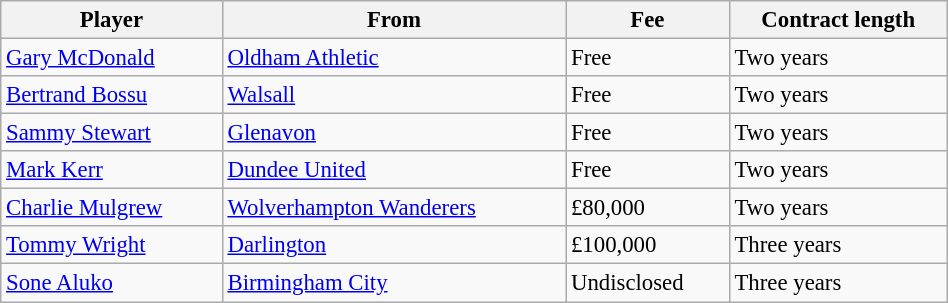<table class="wikitable" style="text-align:center; font-size:95%; width:50%; text-align:left">
<tr>
<th>Player</th>
<th>From</th>
<th>Fee</th>
<th>Contract length</th>
</tr>
<tr>
<td> <a href='#'>Gary McDonald</a></td>
<td> <a href='#'>Oldham Athletic</a></td>
<td>Free</td>
<td>Two years</td>
</tr>
<tr>
<td> <a href='#'>Bertrand Bossu</a></td>
<td> <a href='#'>Walsall</a></td>
<td>Free</td>
<td>Two years</td>
</tr>
<tr>
<td> <a href='#'>Sammy Stewart</a></td>
<td> <a href='#'>Glenavon</a></td>
<td>Free</td>
<td>Two years</td>
</tr>
<tr>
<td> <a href='#'>Mark Kerr</a></td>
<td> <a href='#'>Dundee United</a></td>
<td>Free</td>
<td>Two years</td>
</tr>
<tr>
<td> <a href='#'>Charlie Mulgrew</a></td>
<td> <a href='#'>Wolverhampton Wanderers</a></td>
<td>£80,000</td>
<td>Two years</td>
</tr>
<tr>
<td> <a href='#'>Tommy Wright</a></td>
<td> <a href='#'>Darlington</a></td>
<td>£100,000</td>
<td>Three years</td>
</tr>
<tr>
<td> <a href='#'>Sone Aluko</a></td>
<td> <a href='#'>Birmingham City</a></td>
<td>Undisclosed</td>
<td>Three years</td>
</tr>
</table>
